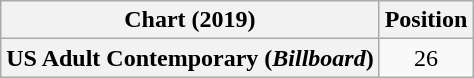<table class="wikitable sortable plainrowheaders" style="text-align:center">
<tr>
<th scope="col">Chart (2019)</th>
<th scope="col">Position</th>
</tr>
<tr>
<th scope="row">US Adult Contemporary (<em>Billboard</em>)</th>
<td>26</td>
</tr>
</table>
